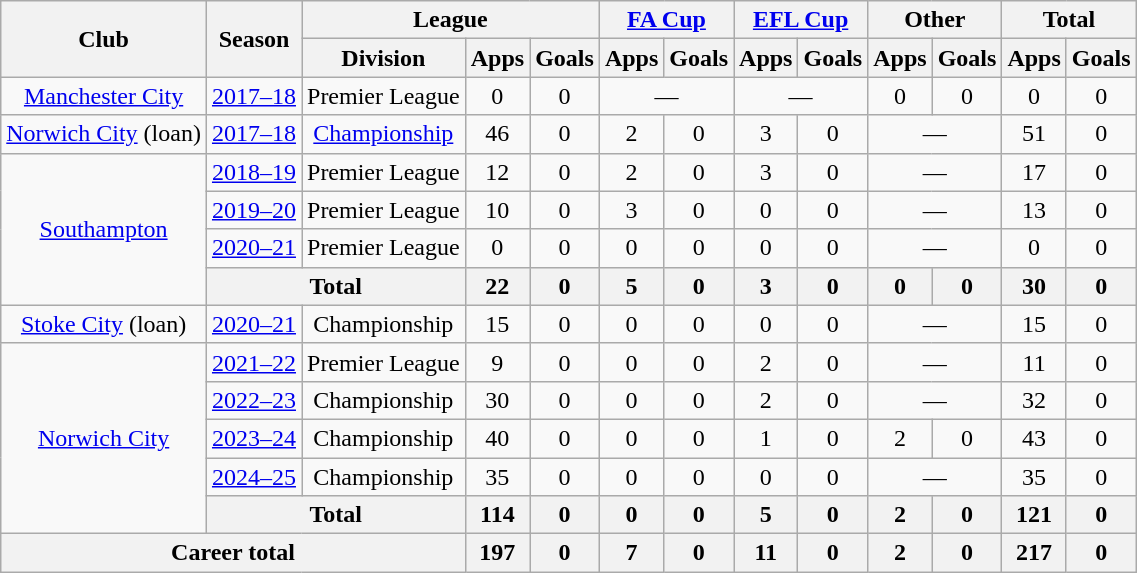<table class=wikitable style=text-align:center>
<tr>
<th rowspan=2>Club</th>
<th rowspan=2>Season</th>
<th colspan=3>League</th>
<th colspan=2><a href='#'>FA Cup</a></th>
<th colspan=2><a href='#'>EFL Cup</a></th>
<th colspan=2>Other</th>
<th colspan=2>Total</th>
</tr>
<tr>
<th>Division</th>
<th>Apps</th>
<th>Goals</th>
<th>Apps</th>
<th>Goals</th>
<th>Apps</th>
<th>Goals</th>
<th>Apps</th>
<th>Goals</th>
<th>Apps</th>
<th>Goals</th>
</tr>
<tr>
<td><a href='#'>Manchester City</a></td>
<td><a href='#'>2017–18</a></td>
<td>Premier League</td>
<td>0</td>
<td>0</td>
<td colspan=2>—</td>
<td colspan=2>—</td>
<td>0</td>
<td>0</td>
<td>0</td>
<td>0</td>
</tr>
<tr>
<td><a href='#'>Norwich City</a> (loan)</td>
<td><a href='#'>2017–18</a></td>
<td><a href='#'>Championship</a></td>
<td>46</td>
<td>0</td>
<td>2</td>
<td>0</td>
<td>3</td>
<td>0</td>
<td colspan=2>—</td>
<td>51</td>
<td>0</td>
</tr>
<tr>
<td rowspan=4><a href='#'>Southampton</a></td>
<td><a href='#'>2018–19</a></td>
<td>Premier League</td>
<td>12</td>
<td>0</td>
<td>2</td>
<td>0</td>
<td>3</td>
<td>0</td>
<td colspan=2>—</td>
<td>17</td>
<td>0</td>
</tr>
<tr>
<td><a href='#'>2019–20</a></td>
<td>Premier League</td>
<td>10</td>
<td>0</td>
<td>3</td>
<td>0</td>
<td>0</td>
<td>0</td>
<td colspan=2>—</td>
<td>13</td>
<td>0</td>
</tr>
<tr>
<td><a href='#'>2020–21</a></td>
<td>Premier League</td>
<td>0</td>
<td>0</td>
<td>0</td>
<td>0</td>
<td>0</td>
<td>0</td>
<td colspan=2>—</td>
<td>0</td>
<td>0</td>
</tr>
<tr>
<th colspan=2>Total</th>
<th>22</th>
<th>0</th>
<th>5</th>
<th>0</th>
<th>3</th>
<th>0</th>
<th>0</th>
<th>0</th>
<th>30</th>
<th>0</th>
</tr>
<tr>
<td><a href='#'>Stoke City</a> (loan)</td>
<td><a href='#'>2020–21</a></td>
<td>Championship</td>
<td>15</td>
<td>0</td>
<td>0</td>
<td>0</td>
<td>0</td>
<td>0</td>
<td colspan=2>—</td>
<td>15</td>
<td>0</td>
</tr>
<tr>
<td rowspan=5><a href='#'>Norwich City</a></td>
<td><a href='#'>2021–22</a></td>
<td>Premier League</td>
<td>9</td>
<td>0</td>
<td>0</td>
<td>0</td>
<td>2</td>
<td>0</td>
<td colspan=2>—</td>
<td>11</td>
<td>0</td>
</tr>
<tr>
<td><a href='#'>2022–23</a></td>
<td>Championship</td>
<td>30</td>
<td>0</td>
<td>0</td>
<td>0</td>
<td>2</td>
<td>0</td>
<td colspan=2>—</td>
<td>32</td>
<td>0</td>
</tr>
<tr>
<td><a href='#'>2023–24</a></td>
<td>Championship</td>
<td>40</td>
<td>0</td>
<td>0</td>
<td>0</td>
<td>1</td>
<td>0</td>
<td>2</td>
<td>0</td>
<td>43</td>
<td>0</td>
</tr>
<tr>
<td><a href='#'>2024–25</a></td>
<td>Championship</td>
<td>35</td>
<td>0</td>
<td>0</td>
<td>0</td>
<td>0</td>
<td>0</td>
<td colspan=2>—</td>
<td>35</td>
<td>0</td>
</tr>
<tr>
<th colspan=2>Total</th>
<th>114</th>
<th>0</th>
<th>0</th>
<th>0</th>
<th>5</th>
<th>0</th>
<th>2</th>
<th>0</th>
<th>121</th>
<th>0</th>
</tr>
<tr>
<th colspan=3>Career total</th>
<th>197</th>
<th>0</th>
<th>7</th>
<th>0</th>
<th>11</th>
<th>0</th>
<th>2</th>
<th>0</th>
<th>217</th>
<th>0</th>
</tr>
</table>
